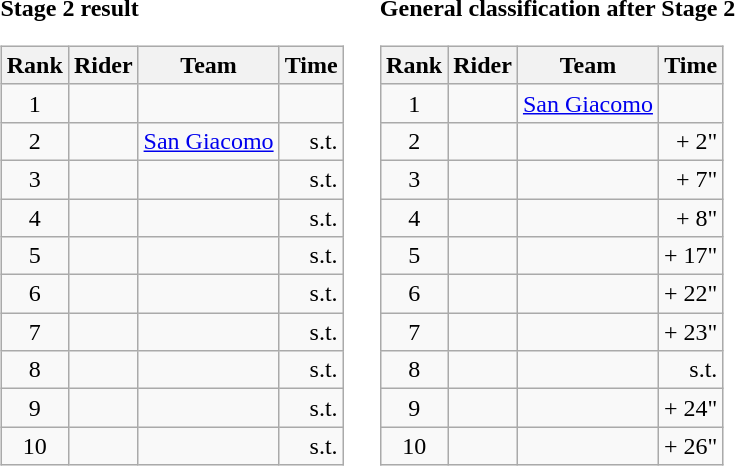<table>
<tr>
<td><strong>Stage 2 result</strong><br><table class="wikitable">
<tr>
<th scope="col">Rank</th>
<th scope="col">Rider</th>
<th scope="col">Team</th>
<th scope="col">Time</th>
</tr>
<tr>
<td style="text-align:center;">1</td>
<td></td>
<td></td>
<td style="text-align:right;"></td>
</tr>
<tr>
<td style="text-align:center;">2</td>
<td></td>
<td><a href='#'>San Giacomo</a></td>
<td style="text-align:right;">s.t.</td>
</tr>
<tr>
<td style="text-align:center;">3</td>
<td></td>
<td></td>
<td style="text-align:right;">s.t.</td>
</tr>
<tr>
<td style="text-align:center;">4</td>
<td></td>
<td></td>
<td style="text-align:right;">s.t.</td>
</tr>
<tr>
<td style="text-align:center;">5</td>
<td></td>
<td></td>
<td style="text-align:right;">s.t.</td>
</tr>
<tr>
<td style="text-align:center;">6</td>
<td></td>
<td></td>
<td style="text-align:right;">s.t.</td>
</tr>
<tr>
<td style="text-align:center;">7</td>
<td></td>
<td></td>
<td style="text-align:right;">s.t.</td>
</tr>
<tr>
<td style="text-align:center;">8</td>
<td></td>
<td></td>
<td style="text-align:right;">s.t.</td>
</tr>
<tr>
<td style="text-align:center;">9</td>
<td></td>
<td></td>
<td style="text-align:right;">s.t.</td>
</tr>
<tr>
<td style="text-align:center;">10</td>
<td></td>
<td></td>
<td style="text-align:right;">s.t.</td>
</tr>
</table>
</td>
<td></td>
<td><strong>General classification after Stage 2</strong><br><table class="wikitable">
<tr>
<th scope="col">Rank</th>
<th scope="col">Rider</th>
<th scope="col">Team</th>
<th scope="col">Time</th>
</tr>
<tr>
<td style="text-align:center;">1</td>
<td></td>
<td><a href='#'>San Giacomo</a></td>
<td style="text-align:right;"></td>
</tr>
<tr>
<td style="text-align:center;">2</td>
<td></td>
<td></td>
<td style="text-align:right;">+ 2"</td>
</tr>
<tr>
<td style="text-align:center;">3</td>
<td></td>
<td></td>
<td style="text-align:right;">+ 7"</td>
</tr>
<tr>
<td style="text-align:center;">4</td>
<td></td>
<td></td>
<td style="text-align:right;">+ 8"</td>
</tr>
<tr>
<td style="text-align:center;">5</td>
<td></td>
<td></td>
<td style="text-align:right;">+ 17"</td>
</tr>
<tr>
<td style="text-align:center;">6</td>
<td></td>
<td></td>
<td style="text-align:right;">+ 22"</td>
</tr>
<tr>
<td style="text-align:center;">7</td>
<td></td>
<td></td>
<td style="text-align:right;">+ 23"</td>
</tr>
<tr>
<td style="text-align:center;">8</td>
<td></td>
<td></td>
<td style="text-align:right;">s.t.</td>
</tr>
<tr>
<td style="text-align:center;">9</td>
<td></td>
<td></td>
<td style="text-align:right;">+ 24"</td>
</tr>
<tr>
<td style="text-align:center;">10</td>
<td></td>
<td></td>
<td style="text-align:right;">+ 26"</td>
</tr>
</table>
</td>
</tr>
</table>
